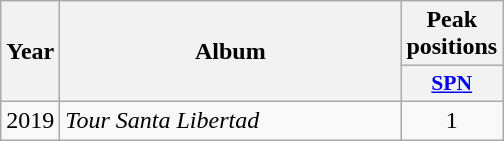<table class="wikitable">
<tr>
<th align="center" rowspan="2" width="10">Year</th>
<th align="center" rowspan="2" width="220">Album</th>
<th align="center" colspan="1" width="20">Peak positions</th>
</tr>
<tr>
<th scope="col" style="width:3em;font-size:90%;"><a href='#'>SPN</a><br></th>
</tr>
<tr>
<td style="text-align:center;">2019</td>
<td><em>Tour Santa Libertad</em></td>
<td style="text-align:center;">1<br></td>
</tr>
</table>
